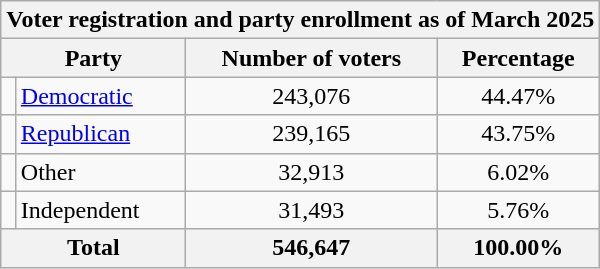<table class="wikitable">
<tr>
<th colspan="6">Voter registration and party enrollment as of March 2025</th>
</tr>
<tr>
<th colspan="2">Party</th>
<th>Number of voters</th>
<th>Percentage</th>
</tr>
<tr>
<td></td>
<td><a href='#'>Democratic</a></td>
<td style="text-align:center;">243,076</td>
<td style="text-align:center;">44.47%</td>
</tr>
<tr>
<td></td>
<td><a href='#'>Republican</a></td>
<td style="text-align:center;">239,165</td>
<td style="text-align:center;">43.75%</td>
</tr>
<tr>
<td></td>
<td>Other</td>
<td style="text-align:center;">32,913</td>
<td style="text-align:center;">6.02%</td>
</tr>
<tr>
<td></td>
<td>Independent</td>
<td style="text-align:center;">31,493</td>
<td style="text-align:center;">5.76%</td>
</tr>
<tr>
<th colspan="2">Total</th>
<th style="text-align:center;">546,647</th>
<th style="text-align:center;">100.00%</th>
</tr>
</table>
